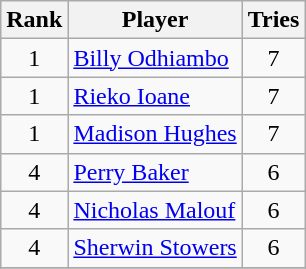<table class="wikitable sortable">
<tr>
<th>Rank</th>
<th>Player</th>
<th>Tries</th>
</tr>
<tr>
<td align=center>1</td>
<td> <a href='#'>Billy Odhiambo</a></td>
<td align=center>7</td>
</tr>
<tr>
<td align=center>1</td>
<td> <a href='#'>Rieko Ioane</a></td>
<td align=center>7</td>
</tr>
<tr>
<td align=center>1</td>
<td> <a href='#'>Madison Hughes</a></td>
<td align=center>7</td>
</tr>
<tr>
<td align=center>4</td>
<td> <a href='#'>Perry Baker</a></td>
<td align=center>6</td>
</tr>
<tr>
<td align=center>4</td>
<td> <a href='#'>Nicholas Malouf</a></td>
<td align=center>6</td>
</tr>
<tr>
<td align=center>4</td>
<td> <a href='#'>Sherwin Stowers</a></td>
<td align=center>6</td>
</tr>
<tr>
</tr>
</table>
